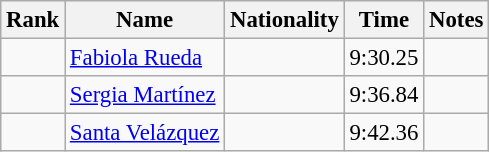<table class="wikitable sortable" style="text-align:center;font-size:95%">
<tr>
<th>Rank</th>
<th>Name</th>
<th>Nationality</th>
<th>Time</th>
<th>Notes</th>
</tr>
<tr>
<td></td>
<td align=left><a href='#'>Fabiola Rueda</a></td>
<td align=left></td>
<td>9:30.25</td>
<td></td>
</tr>
<tr>
<td></td>
<td align=left><a href='#'>Sergia Martínez</a></td>
<td align=left></td>
<td>9:36.84</td>
<td></td>
</tr>
<tr>
<td></td>
<td align=left><a href='#'>Santa Velázquez</a></td>
<td align=left></td>
<td>9:42.36</td>
<td></td>
</tr>
</table>
